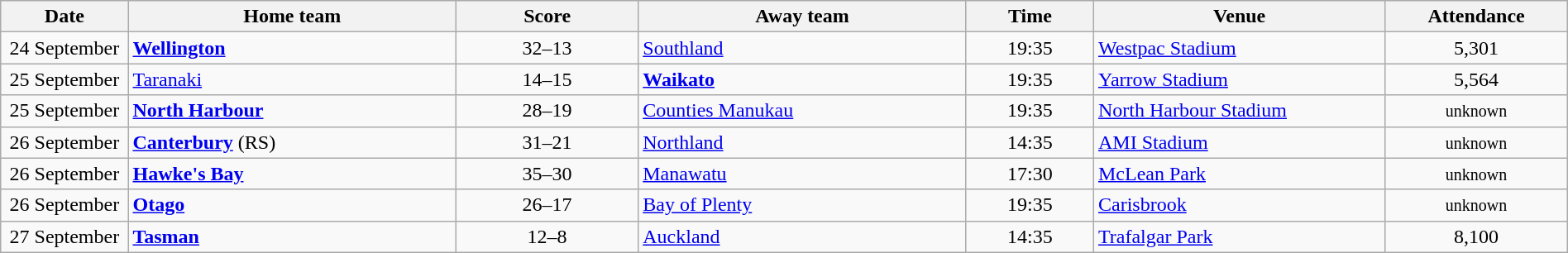<table class="wikitable" width=100%>
<tr>
<th width=7%>Date</th>
<th width=18%>Home team</th>
<th width=10%>Score</th>
<th width=18%>Away team</th>
<th width=7%>Time</th>
<th width=16%>Venue</th>
<th width=10%>Attendance</th>
</tr>
<tr>
<td style="text-align:center">24 September</td>
<td><strong><a href='#'>Wellington</a></strong></td>
<td style="text-align:center">32–13</td>
<td><a href='#'>Southland</a></td>
<td style="text-align:center">19:35</td>
<td><a href='#'>Westpac Stadium</a></td>
<td style="text-align:center">5,301</td>
</tr>
<tr>
<td style="text-align:center">25 September</td>
<td><a href='#'>Taranaki</a></td>
<td style="text-align:center">14–15</td>
<td><strong><a href='#'>Waikato</a></strong></td>
<td style="text-align:center">19:35</td>
<td><a href='#'>Yarrow Stadium</a></td>
<td style="text-align:center">5,564</td>
</tr>
<tr>
<td style="text-align:center">25 September</td>
<td><strong><a href='#'>North Harbour</a></strong></td>
<td style="text-align:center">28–19</td>
<td><a href='#'>Counties Manukau</a></td>
<td style="text-align:center">19:35</td>
<td><a href='#'>North Harbour Stadium</a></td>
<td style="text-align:center"><small>unknown</small></td>
</tr>
<tr>
<td style="text-align:center">26 September</td>
<td><strong><a href='#'>Canterbury</a></strong> (RS)</td>
<td style="text-align:center">31–21</td>
<td><a href='#'>Northland</a></td>
<td style="text-align:center">14:35</td>
<td><a href='#'>AMI Stadium</a></td>
<td style="text-align:center"><small>unknown</small></td>
</tr>
<tr>
<td style="text-align:center">26 September</td>
<td><strong><a href='#'>Hawke's Bay</a></strong></td>
<td style="text-align:center">35–30</td>
<td><a href='#'>Manawatu</a></td>
<td style="text-align:center">17:30</td>
<td><a href='#'>McLean Park</a></td>
<td style="text-align:center"><small>unknown</small></td>
</tr>
<tr>
<td style="text-align:center">26 September</td>
<td><strong><a href='#'>Otago</a></strong></td>
<td style="text-align:center">26–17</td>
<td><a href='#'>Bay of Plenty</a></td>
<td style="text-align:center">19:35</td>
<td><a href='#'>Carisbrook</a></td>
<td style="text-align:center"><small>unknown</small></td>
</tr>
<tr>
<td style="text-align:center">27 September</td>
<td><strong><a href='#'>Tasman</a></strong></td>
<td style="text-align:center">12–8</td>
<td><a href='#'>Auckland</a></td>
<td style="text-align:center">14:35</td>
<td><a href='#'>Trafalgar Park</a></td>
<td style="text-align:center">8,100</td>
</tr>
</table>
